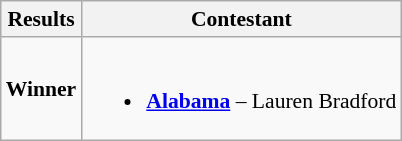<table class="wikitable" style="font-size:90%;">
<tr>
<th>Results</th>
<th>Contestant</th>
</tr>
<tr>
<td><strong>Winner</strong></td>
<td><br><ul><li> <strong><a href='#'>Alabama</a></strong> – Lauren Bradford</li></ul></td>
</tr>
</table>
